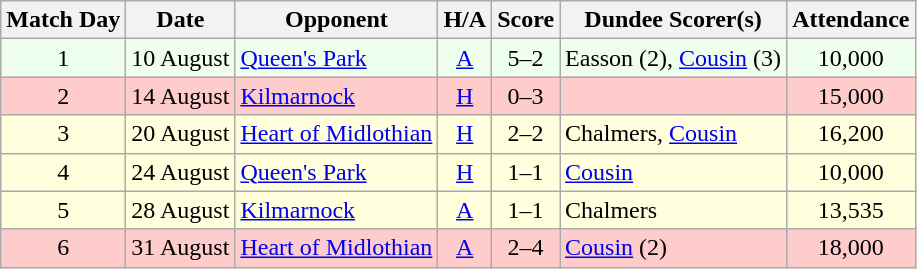<table class="wikitable" style="text-align:center">
<tr>
<th>Match Day</th>
<th>Date</th>
<th>Opponent</th>
<th>H/A</th>
<th>Score</th>
<th>Dundee Scorer(s)</th>
<th>Attendance</th>
</tr>
<tr bgcolor="#EEFFEE">
<td>1</td>
<td align="left">10 August</td>
<td align="left"><a href='#'>Queen's Park</a></td>
<td><a href='#'>A</a></td>
<td>5–2</td>
<td align="left">Easson (2), <a href='#'>Cousin</a> (3)</td>
<td>10,000</td>
</tr>
<tr bgcolor="#FFCCCC">
<td>2</td>
<td align="left">14 August</td>
<td align="left"><a href='#'>Kilmarnock</a></td>
<td><a href='#'>H</a></td>
<td>0–3</td>
<td align="left"></td>
<td>15,000</td>
</tr>
<tr bgcolor="#FFFFDD">
<td>3</td>
<td align="left">20 August</td>
<td align="left"><a href='#'>Heart of Midlothian</a></td>
<td><a href='#'>H</a></td>
<td>2–2</td>
<td align="left">Chalmers, <a href='#'>Cousin</a></td>
<td>16,200</td>
</tr>
<tr bgcolor="#FFFFDD">
<td>4</td>
<td align="left">24 August</td>
<td align="left"><a href='#'>Queen's Park</a></td>
<td><a href='#'>H</a></td>
<td>1–1</td>
<td align="left"><a href='#'>Cousin</a></td>
<td>10,000</td>
</tr>
<tr bgcolor="#FFFFDD">
<td>5</td>
<td align="left">28 August</td>
<td align="left"><a href='#'>Kilmarnock</a></td>
<td><a href='#'>A</a></td>
<td>1–1</td>
<td align="left">Chalmers</td>
<td>13,535</td>
</tr>
<tr bgcolor="#FFCCCC">
<td>6</td>
<td align="left">31 August</td>
<td align="left"><a href='#'>Heart of Midlothian</a></td>
<td><a href='#'>A</a></td>
<td>2–4</td>
<td align="left"><a href='#'>Cousin</a> (2)</td>
<td>18,000</td>
</tr>
</table>
